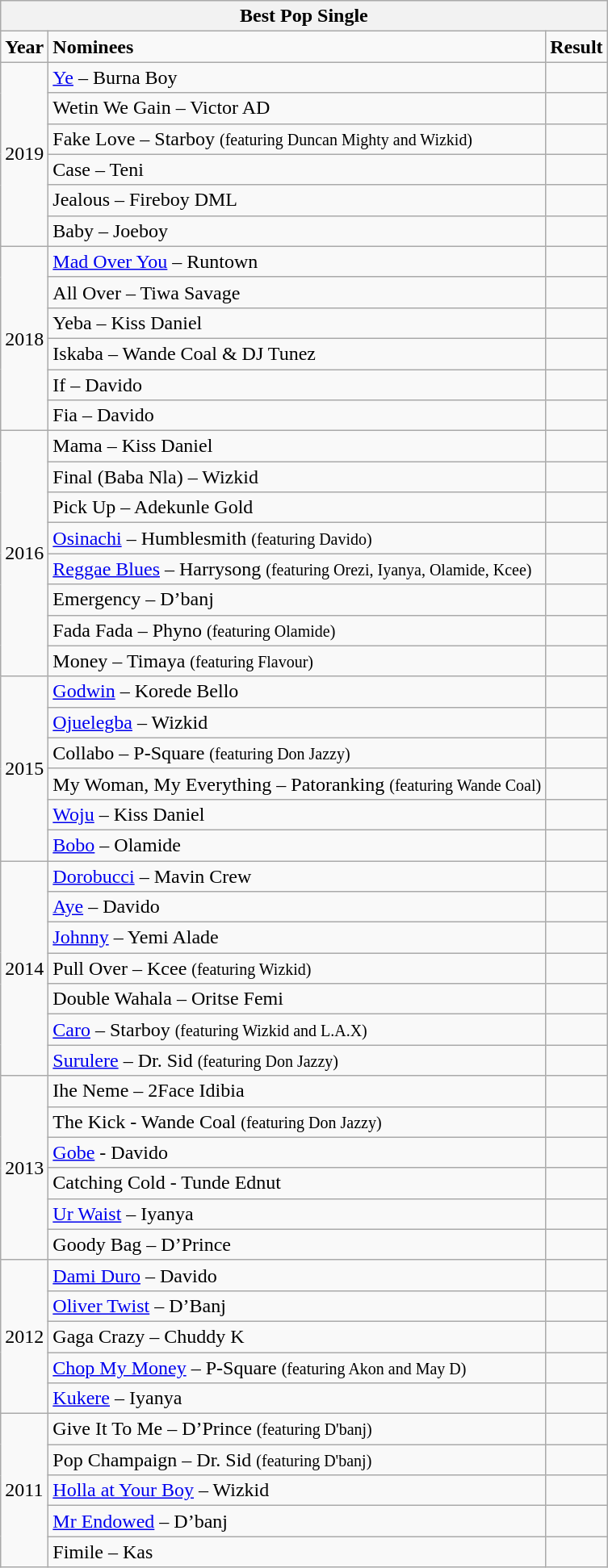<table class="wikitable">
<tr>
<th colspan="3"><strong>Best Pop Single</strong></th>
</tr>
<tr>
<td><strong>Year</strong></td>
<td><strong>Nominees</strong></td>
<td><strong>Result</strong></td>
</tr>
<tr>
<td rowspan="6">2019</td>
<td><a href='#'>Ye</a> – Burna Boy</td>
<td></td>
</tr>
<tr>
<td>Wetin We Gain – Victor AD</td>
<td></td>
</tr>
<tr>
<td>Fake Love – Starboy <small>(featuring Duncan Mighty and Wizkid)</small></td>
<td></td>
</tr>
<tr>
<td>Case – Teni</td>
<td></td>
</tr>
<tr>
<td>Jealous – Fireboy DML</td>
<td></td>
</tr>
<tr>
<td>Baby – Joeboy</td>
<td></td>
</tr>
<tr>
<td rowspan="6">2018</td>
<td><a href='#'>Mad Over You</a> – Runtown</td>
<td></td>
</tr>
<tr>
<td>All Over – Tiwa Savage</td>
<td></td>
</tr>
<tr>
<td>Yeba – Kiss Daniel</td>
<td></td>
</tr>
<tr>
<td>Iskaba – Wande Coal & DJ Tunez</td>
<td></td>
</tr>
<tr>
<td>If – Davido</td>
<td></td>
</tr>
<tr>
<td>Fia – Davido</td>
<td></td>
</tr>
<tr>
<td rowspan="8">2016</td>
<td>Mama – Kiss Daniel</td>
<td></td>
</tr>
<tr>
<td>Final (Baba Nla) – Wizkid</td>
<td></td>
</tr>
<tr>
<td>Pick Up – Adekunle Gold</td>
<td></td>
</tr>
<tr>
<td><a href='#'>Osinachi</a> – Humblesmith <small>(featuring Davido)</small></td>
<td></td>
</tr>
<tr>
<td><a href='#'>Reggae Blues</a> – Harrysong <small>(featuring Orezi, Iyanya, Olamide, Kcee)</small></td>
<td></td>
</tr>
<tr>
<td>Emergency – D’banj</td>
<td></td>
</tr>
<tr>
<td>Fada Fada – Phyno <small>(featuring Olamide)</small></td>
<td></td>
</tr>
<tr>
<td>Money – Timaya <small>(featuring Flavour)</small></td>
<td></td>
</tr>
<tr>
<td rowspan="6">2015</td>
<td><a href='#'>Godwin</a> – Korede Bello</td>
<td></td>
</tr>
<tr>
<td><a href='#'>Ojuelegba</a> – Wizkid</td>
<td></td>
</tr>
<tr>
<td>Collabo – P-Square <small>(featuring Don Jazzy)</small></td>
<td></td>
</tr>
<tr>
<td>My Woman, My Everything – Patoranking <small>(featuring Wande Coal)</small></td>
<td></td>
</tr>
<tr>
<td><a href='#'>Woju</a> – Kiss Daniel</td>
<td></td>
</tr>
<tr>
<td><a href='#'>Bobo</a> – Olamide</td>
<td></td>
</tr>
<tr>
<td rowspan="7">2014</td>
<td><a href='#'>Dorobucci</a> – Mavin Crew</td>
<td></td>
</tr>
<tr>
<td><a href='#'>Aye</a> – Davido</td>
<td></td>
</tr>
<tr>
<td><a href='#'>Johnny</a> – Yemi Alade</td>
<td></td>
</tr>
<tr>
<td>Pull Over – Kcee <small>(featuring Wizkid)</small></td>
<td></td>
</tr>
<tr>
<td>Double Wahala – Oritse Femi</td>
<td></td>
</tr>
<tr>
<td><a href='#'>Caro</a> – Starboy <small>(featuring Wizkid and L.A.X)</small></td>
<td></td>
</tr>
<tr>
<td><a href='#'>Surulere</a> – Dr. Sid <small>(featuring Don Jazzy)</small></td>
<td></td>
</tr>
<tr>
<td rowspan="6">2013</td>
<td>Ihe Neme – 2Face Idibia</td>
<td></td>
</tr>
<tr>
<td>The Kick - Wande Coal <small>(featuring Don Jazzy)</small></td>
<td></td>
</tr>
<tr>
<td><a href='#'>Gobe</a> - Davido</td>
<td></td>
</tr>
<tr>
<td>Catching Cold - Tunde Ednut</td>
<td></td>
</tr>
<tr>
<td><a href='#'>Ur Waist</a> – Iyanya</td>
<td></td>
</tr>
<tr>
<td>Goody Bag – D’Prince</td>
<td></td>
</tr>
<tr>
<td rowspan="5">2012</td>
<td><a href='#'>Dami Duro</a> – Davido</td>
<td></td>
</tr>
<tr>
<td><a href='#'>Oliver Twist</a> – D’Banj</td>
<td></td>
</tr>
<tr>
<td>Gaga Crazy – Chuddy K</td>
<td></td>
</tr>
<tr>
<td><a href='#'>Chop My Money</a> – P-Square <small>(featuring Akon and May D)</small></td>
<td></td>
</tr>
<tr>
<td><a href='#'>Kukere</a> – Iyanya</td>
<td></td>
</tr>
<tr>
<td rowspan="5">2011</td>
<td>Give It To Me – D’Prince <small>(featuring D'banj)</small></td>
<td></td>
</tr>
<tr>
<td>Pop Champaign – Dr. Sid <small>(featuring D'banj)</small></td>
<td></td>
</tr>
<tr>
<td><a href='#'>Holla at Your Boy</a> – Wizkid</td>
<td></td>
</tr>
<tr>
<td><a href='#'>Mr Endowed</a> – D’banj</td>
<td></td>
</tr>
<tr>
<td>Fimile – Kas</td>
<td></td>
</tr>
</table>
